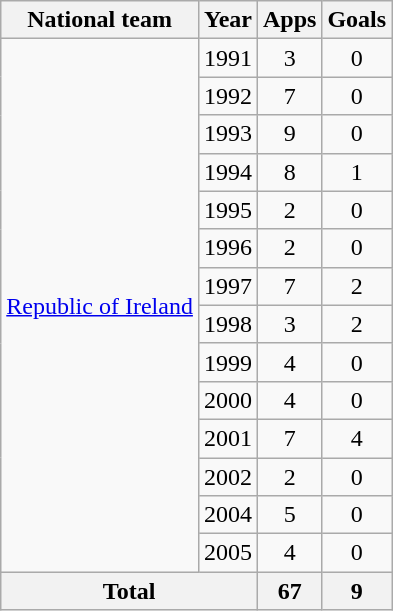<table class="wikitable" style="text-align:center">
<tr>
<th>National team</th>
<th>Year</th>
<th>Apps</th>
<th>Goals</th>
</tr>
<tr>
<td rowspan="14"><a href='#'>Republic of Ireland</a></td>
<td>1991</td>
<td>3</td>
<td>0</td>
</tr>
<tr>
<td>1992</td>
<td>7</td>
<td>0</td>
</tr>
<tr>
<td>1993</td>
<td>9</td>
<td>0</td>
</tr>
<tr>
<td>1994</td>
<td>8</td>
<td>1</td>
</tr>
<tr>
<td>1995</td>
<td>2</td>
<td>0</td>
</tr>
<tr>
<td>1996</td>
<td>2</td>
<td>0</td>
</tr>
<tr>
<td>1997</td>
<td>7</td>
<td>2</td>
</tr>
<tr>
<td>1998</td>
<td>3</td>
<td>2</td>
</tr>
<tr>
<td>1999</td>
<td>4</td>
<td>0</td>
</tr>
<tr>
<td>2000</td>
<td>4</td>
<td>0</td>
</tr>
<tr>
<td>2001</td>
<td>7</td>
<td>4</td>
</tr>
<tr>
<td>2002</td>
<td>2</td>
<td>0</td>
</tr>
<tr>
<td>2004</td>
<td>5</td>
<td>0</td>
</tr>
<tr>
<td>2005</td>
<td>4</td>
<td>0</td>
</tr>
<tr>
<th colspan="2">Total</th>
<th>67</th>
<th>9</th>
</tr>
</table>
